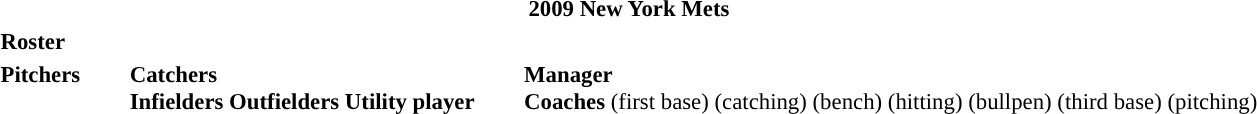<table class="toccolours" style="font-size: 95%;">
<tr>
<th colspan="10">2009 New York Mets</th>
</tr>
<tr>
<td colspan="10"><strong>Roster</strong></td>
</tr>
<tr>
<td valign="top"><strong>Pitchers</strong><br>






















</td>
<td width="25px"></td>
<td valign="top"><strong>Catchers</strong><br>




<strong>Infielders</strong>












<strong>Outfielders</strong>










<strong>Utility player</strong>

</td>
<td width="25px"></td>
<td valign="top"><strong>Manager</strong><br>
<strong>Coaches</strong>
 (first base)
 (catching)
 (bench)
 (hitting)
 (bullpen)
 (third base)
 (pitching)</td>
</tr>
</table>
